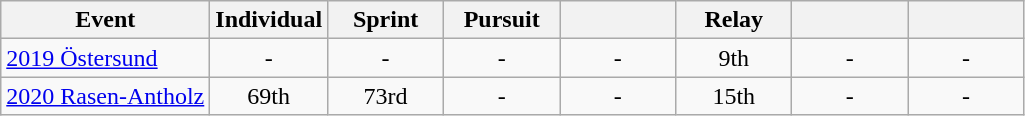<table class="wikitable" style="text-align: center;">
<tr ">
<th>Event</th>
<th style="width:70px;">Individual</th>
<th style="width:70px;">Sprint</th>
<th style="width:70px;">Pursuit</th>
<th style="width:70px;"></th>
<th style="width:70px;">Relay</th>
<th style="width:70px;"></th>
<th style="width:70px;"></th>
</tr>
<tr>
<td align=left> <a href='#'>2019 Östersund</a></td>
<td>-</td>
<td>-</td>
<td>-</td>
<td>-</td>
<td>9th</td>
<td>-</td>
<td>-</td>
</tr>
<tr>
<td align=left> <a href='#'>2020 Rasen-Antholz</a></td>
<td>69th</td>
<td>73rd</td>
<td>-</td>
<td>-</td>
<td>15th</td>
<td>-</td>
<td>-</td>
</tr>
</table>
